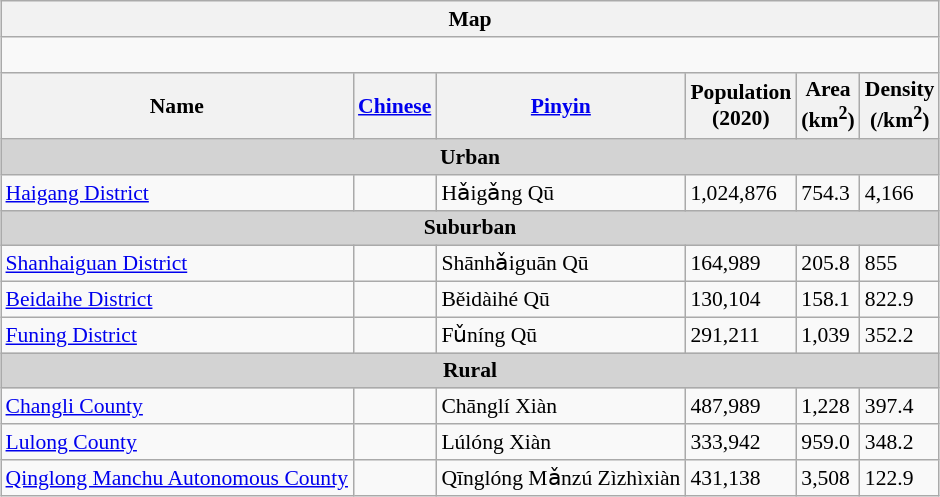<table class="wikitable"  style="font-size:90%; margin:auto;">
<tr>
<th colspan="6">Map</th>
</tr>
<tr>
<td colspan="6"><div><br> 








</div></td>
</tr>
<tr>
<th>Name</th>
<th><a href='#'>Chinese</a></th>
<th><a href='#'>Pinyin</a></th>
<th>Population<br>(2020)</th>
<th>Area<br>(km<sup>2</sup>)</th>
<th>Density <br>(/km<sup>2</sup>)</th>
</tr>
<tr>
<td colspan="6"  style="text-align:center; background:#d3d3d3;"><strong>Urban</strong></td>
</tr>
<tr>
<td><a href='#'>Haigang District</a></td>
<td></td>
<td>Hǎigǎng Qū</td>
<td>1,024,876</td>
<td>754.3</td>
<td>4,166</td>
</tr>
<tr>
<td colspan="6"  style="text-align:center; background:#d3d3d3;"><strong>Suburban</strong></td>
</tr>
<tr>
<td><a href='#'>Shanhaiguan District</a></td>
<td></td>
<td>Shānhǎiguān Qū</td>
<td>164,989</td>
<td>205.8</td>
<td>855</td>
</tr>
<tr>
<td><a href='#'>Beidaihe District</a></td>
<td></td>
<td>Běidàihé Qū</td>
<td>130,104</td>
<td>158.1</td>
<td>822.9</td>
</tr>
<tr>
<td><a href='#'>Funing District</a></td>
<td></td>
<td>Fǔníng Qū</td>
<td>291,211</td>
<td>1,039</td>
<td>352.2</td>
</tr>
<tr>
<td colspan="6"  style="text-align:center; background:#d3d3d3;"><strong>Rural</strong></td>
</tr>
<tr>
<td><a href='#'>Changli County</a></td>
<td></td>
<td>Chānglí Xiàn</td>
<td>487,989</td>
<td>1,228</td>
<td>397.4</td>
</tr>
<tr>
<td><a href='#'>Lulong County</a></td>
<td></td>
<td>Lúlóng Xiàn</td>
<td>333,942</td>
<td>959.0</td>
<td>348.2</td>
</tr>
<tr>
<td><a href='#'>Qinglong Manchu Autonomous County</a></td>
<td></td>
<td>Qīnglóng Mǎnzú Zìzhìxiàn</td>
<td>431,138</td>
<td>3,508</td>
<td>122.9</td>
</tr>
</table>
